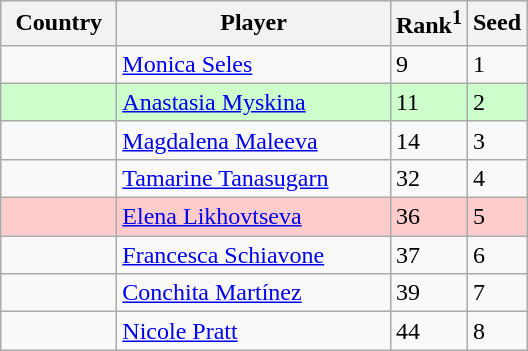<table class="sortable wikitable">
<tr>
<th width="70">Country</th>
<th width="175">Player</th>
<th>Rank<sup>1</sup></th>
<th>Seed</th>
</tr>
<tr>
<td></td>
<td><a href='#'>Monica Seles</a></td>
<td>9</td>
<td>1</td>
</tr>
<tr style="background:#cfc;">
<td></td>
<td><a href='#'>Anastasia Myskina</a></td>
<td>11</td>
<td>2</td>
</tr>
<tr>
<td></td>
<td><a href='#'>Magdalena Maleeva</a></td>
<td>14</td>
<td>3</td>
</tr>
<tr>
<td></td>
<td><a href='#'>Tamarine Tanasugarn</a></td>
<td>32</td>
<td>4</td>
</tr>
<tr style="background:#fcc;">
<td></td>
<td><a href='#'>Elena Likhovtseva</a></td>
<td>36</td>
<td>5</td>
</tr>
<tr>
<td></td>
<td><a href='#'>Francesca Schiavone</a></td>
<td>37</td>
<td>6</td>
</tr>
<tr>
<td></td>
<td><a href='#'>Conchita Martínez</a></td>
<td>39</td>
<td>7</td>
</tr>
<tr>
<td></td>
<td><a href='#'>Nicole Pratt</a></td>
<td>44</td>
<td>8</td>
</tr>
</table>
